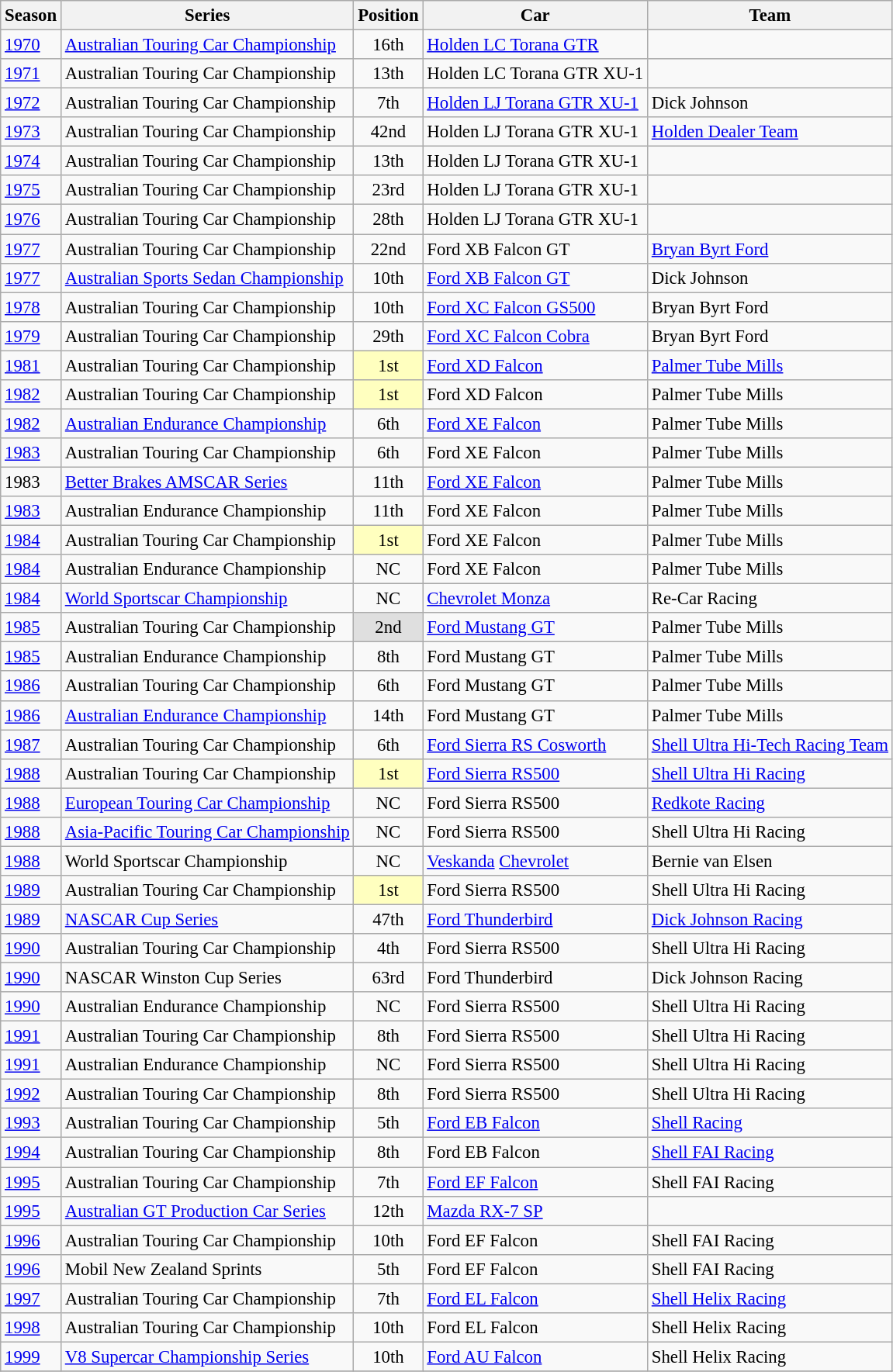<table class="wikitable" style="font-size: 95%;">
<tr>
<th>Season</th>
<th>Series</th>
<th>Position</th>
<th>Car</th>
<th>Team</th>
</tr>
<tr>
<td><a href='#'>1970</a></td>
<td><a href='#'>Australian Touring Car Championship</a></td>
<td align="center">16th</td>
<td><a href='#'>Holden LC Torana GTR</a></td>
<td></td>
</tr>
<tr>
<td><a href='#'>1971</a></td>
<td>Australian Touring Car Championship</td>
<td align="center">13th</td>
<td>Holden LC Torana GTR XU-1</td>
<td></td>
</tr>
<tr>
<td><a href='#'>1972</a></td>
<td>Australian Touring Car Championship</td>
<td align="center">7th</td>
<td><a href='#'>Holden LJ Torana GTR XU-1</a></td>
<td>Dick Johnson</td>
</tr>
<tr>
<td><a href='#'>1973</a></td>
<td>Australian Touring Car Championship</td>
<td align="center">42nd</td>
<td>Holden LJ Torana GTR XU-1</td>
<td><a href='#'>Holden Dealer Team</a></td>
</tr>
<tr>
<td><a href='#'>1974</a></td>
<td>Australian Touring Car Championship</td>
<td align="center">13th</td>
<td>Holden LJ Torana GTR XU-1</td>
<td></td>
</tr>
<tr>
<td><a href='#'>1975</a></td>
<td>Australian Touring Car Championship</td>
<td align="center">23rd</td>
<td>Holden LJ Torana GTR XU-1</td>
<td></td>
</tr>
<tr>
<td><a href='#'>1976</a></td>
<td>Australian Touring Car Championship</td>
<td align="center">28th</td>
<td>Holden LJ Torana GTR XU-1</td>
<td></td>
</tr>
<tr>
<td><a href='#'>1977</a></td>
<td>Australian Touring Car Championship</td>
<td align="center">22nd</td>
<td>Ford XB Falcon GT</td>
<td><a href='#'>Bryan Byrt Ford</a></td>
</tr>
<tr>
<td><a href='#'>1977</a></td>
<td><a href='#'>Australian Sports Sedan Championship</a></td>
<td align="center">10th</td>
<td><a href='#'>Ford XB Falcon GT</a></td>
<td>Dick Johnson</td>
</tr>
<tr>
<td><a href='#'>1978</a></td>
<td>Australian Touring Car Championship</td>
<td align="center">10th</td>
<td><a href='#'>Ford XC Falcon GS500</a></td>
<td>Bryan Byrt Ford</td>
</tr>
<tr>
<td><a href='#'>1979</a></td>
<td>Australian Touring Car Championship</td>
<td align="center">29th</td>
<td><a href='#'>Ford XC Falcon Cobra</a></td>
<td>Bryan Byrt Ford</td>
</tr>
<tr>
<td><a href='#'>1981</a></td>
<td>Australian Touring Car Championship</td>
<td align="center" style="background:#ffffbf;">1st</td>
<td><a href='#'>Ford XD Falcon</a></td>
<td><a href='#'>Palmer Tube Mills</a></td>
</tr>
<tr>
<td><a href='#'>1982</a></td>
<td>Australian Touring Car Championship</td>
<td align="center" style="background:#ffffbf;">1st</td>
<td>Ford XD Falcon</td>
<td>Palmer Tube Mills</td>
</tr>
<tr>
<td><a href='#'>1982</a></td>
<td><a href='#'>Australian Endurance Championship</a></td>
<td align="center">6th</td>
<td><a href='#'>Ford XE Falcon</a></td>
<td>Palmer Tube Mills</td>
</tr>
<tr>
<td><a href='#'>1983</a></td>
<td>Australian Touring Car Championship</td>
<td align="center">6th</td>
<td>Ford XE Falcon</td>
<td>Palmer Tube Mills</td>
</tr>
<tr>
<td>1983</td>
<td><a href='#'>Better Brakes AMSCAR Series</a></td>
<td align="center">11th</td>
<td><a href='#'>Ford XE Falcon</a></td>
<td>Palmer Tube Mills</td>
</tr>
<tr>
<td><a href='#'>1983</a></td>
<td>Australian Endurance Championship</td>
<td align="center">11th</td>
<td>Ford XE Falcon</td>
<td>Palmer Tube Mills</td>
</tr>
<tr>
<td><a href='#'>1984</a></td>
<td>Australian Touring Car Championship</td>
<td align="center" style="background:#ffffbf;">1st</td>
<td>Ford XE Falcon</td>
<td>Palmer Tube Mills</td>
</tr>
<tr>
<td><a href='#'>1984</a></td>
<td>Australian Endurance Championship</td>
<td align="center">NC</td>
<td>Ford XE Falcon</td>
<td>Palmer Tube Mills</td>
</tr>
<tr>
<td><a href='#'>1984</a></td>
<td><a href='#'>World Sportscar Championship</a></td>
<td align="center">NC</td>
<td><a href='#'>Chevrolet Monza</a></td>
<td>Re-Car Racing</td>
</tr>
<tr>
<td><a href='#'>1985</a></td>
<td>Australian Touring Car Championship</td>
<td align="center" style="background:#dfdfdf;">2nd</td>
<td><a href='#'>Ford Mustang GT</a></td>
<td>Palmer Tube Mills</td>
</tr>
<tr>
<td><a href='#'>1985</a></td>
<td>Australian Endurance Championship</td>
<td align="center">8th</td>
<td>Ford Mustang GT</td>
<td>Palmer Tube Mills</td>
</tr>
<tr>
<td><a href='#'>1986</a></td>
<td>Australian Touring Car Championship</td>
<td align="center">6th</td>
<td>Ford Mustang GT</td>
<td>Palmer Tube Mills</td>
</tr>
<tr>
<td><a href='#'>1986</a></td>
<td><a href='#'>Australian Endurance Championship</a></td>
<td align="center">14th</td>
<td>Ford Mustang GT</td>
<td>Palmer Tube Mills</td>
</tr>
<tr>
<td><a href='#'>1987</a></td>
<td>Australian Touring Car Championship</td>
<td align="center">6th</td>
<td><a href='#'>Ford Sierra RS Cosworth</a></td>
<td><a href='#'>Shell Ultra Hi-Tech Racing Team</a></td>
</tr>
<tr>
<td><a href='#'>1988</a></td>
<td>Australian Touring Car Championship</td>
<td align="center" style="background:#ffffbf;">1st</td>
<td><a href='#'>Ford Sierra RS500</a></td>
<td><a href='#'>Shell Ultra Hi Racing</a></td>
</tr>
<tr>
<td><a href='#'>1988</a></td>
<td><a href='#'>European Touring Car Championship</a></td>
<td align="center">NC</td>
<td>Ford Sierra RS500</td>
<td><a href='#'>Redkote Racing</a></td>
</tr>
<tr>
<td><a href='#'>1988</a></td>
<td><a href='#'>Asia-Pacific Touring Car Championship</a></td>
<td align="center">NC</td>
<td>Ford Sierra RS500</td>
<td>Shell Ultra Hi Racing</td>
</tr>
<tr>
<td><a href='#'>1988</a></td>
<td>World Sportscar Championship</td>
<td align="center">NC</td>
<td><a href='#'>Veskanda</a> <a href='#'>Chevrolet</a></td>
<td>Bernie van Elsen</td>
</tr>
<tr>
<td><a href='#'>1989</a></td>
<td>Australian Touring Car Championship</td>
<td align="center" style="background:#ffffbf;">1st</td>
<td>Ford Sierra RS500</td>
<td>Shell Ultra Hi Racing</td>
</tr>
<tr>
<td><a href='#'>1989</a></td>
<td><a href='#'>NASCAR Cup Series</a></td>
<td align="center">47th</td>
<td><a href='#'>Ford Thunderbird</a></td>
<td><a href='#'>Dick Johnson Racing</a></td>
</tr>
<tr>
<td><a href='#'>1990</a></td>
<td>Australian Touring Car Championship</td>
<td align="center">4th</td>
<td>Ford Sierra RS500</td>
<td>Shell Ultra Hi Racing</td>
</tr>
<tr>
<td><a href='#'>1990</a></td>
<td>NASCAR Winston Cup Series</td>
<td align="center">63rd</td>
<td>Ford Thunderbird</td>
<td>Dick Johnson Racing</td>
</tr>
<tr>
<td><a href='#'>1990</a></td>
<td>Australian Endurance Championship</td>
<td align="center">NC</td>
<td>Ford Sierra RS500</td>
<td>Shell Ultra Hi Racing</td>
</tr>
<tr>
<td><a href='#'>1991</a></td>
<td>Australian Touring Car Championship</td>
<td align="center">8th</td>
<td>Ford Sierra RS500</td>
<td>Shell Ultra Hi Racing</td>
</tr>
<tr>
<td><a href='#'>1991</a></td>
<td>Australian Endurance Championship</td>
<td align="center">NC</td>
<td>Ford Sierra RS500</td>
<td>Shell Ultra Hi Racing</td>
</tr>
<tr>
<td><a href='#'>1992</a></td>
<td>Australian Touring Car Championship</td>
<td align="center">8th</td>
<td>Ford Sierra RS500</td>
<td>Shell Ultra Hi Racing</td>
</tr>
<tr>
<td><a href='#'>1993</a></td>
<td>Australian Touring Car Championship</td>
<td align="center">5th</td>
<td><a href='#'>Ford EB Falcon</a></td>
<td><a href='#'>Shell Racing</a></td>
</tr>
<tr>
<td><a href='#'>1994</a></td>
<td>Australian Touring Car Championship</td>
<td align="center">8th</td>
<td>Ford EB Falcon</td>
<td><a href='#'>Shell FAI Racing</a></td>
</tr>
<tr>
<td><a href='#'>1995</a></td>
<td>Australian Touring Car Championship</td>
<td align="center">7th</td>
<td><a href='#'>Ford EF Falcon</a></td>
<td>Shell FAI Racing</td>
</tr>
<tr>
<td><a href='#'>1995</a></td>
<td><a href='#'>Australian GT Production Car Series</a></td>
<td align="center">12th</td>
<td><a href='#'>Mazda RX-7 SP</a></td>
<td></td>
</tr>
<tr>
<td><a href='#'>1996</a></td>
<td>Australian Touring Car Championship</td>
<td align="center">10th</td>
<td>Ford EF Falcon</td>
<td>Shell FAI Racing</td>
</tr>
<tr>
<td><a href='#'>1996</a></td>
<td>Mobil New Zealand Sprints</td>
<td align="center">5th</td>
<td>Ford EF Falcon</td>
<td>Shell FAI Racing</td>
</tr>
<tr>
<td><a href='#'>1997</a></td>
<td>Australian Touring Car Championship</td>
<td align="center">7th</td>
<td><a href='#'>Ford EL Falcon</a></td>
<td><a href='#'>Shell Helix Racing</a></td>
</tr>
<tr>
<td><a href='#'>1998</a></td>
<td>Australian Touring Car Championship</td>
<td align="center">10th</td>
<td>Ford EL Falcon</td>
<td>Shell Helix Racing</td>
</tr>
<tr>
<td><a href='#'>1999</a></td>
<td><a href='#'>V8 Supercar Championship Series</a></td>
<td align="center">10th</td>
<td><a href='#'>Ford AU Falcon</a></td>
<td>Shell Helix Racing</td>
</tr>
<tr>
</tr>
</table>
